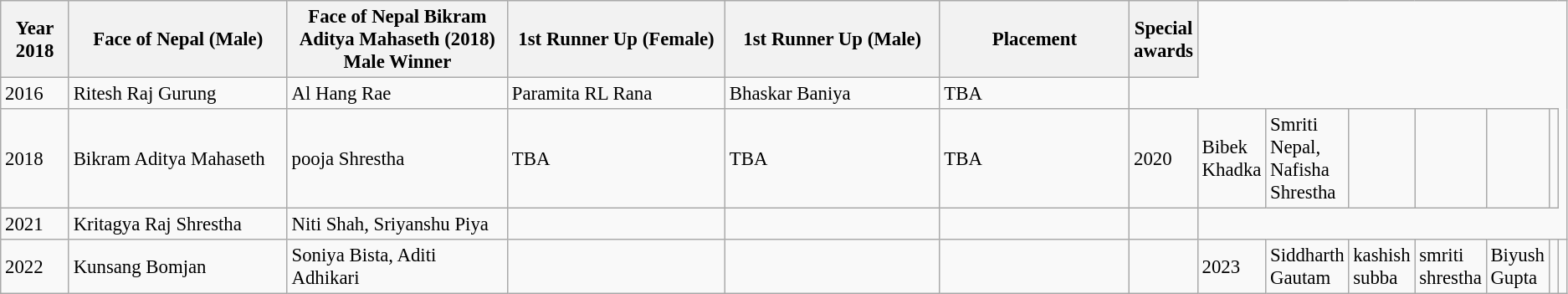<table class="wikitable" style="font-size:95%;">
<tr>
<th width="5%">Year 2018</th>
<th width="18%">Face of Nepal (Male)</th>
<th width="18%">Face of Nepal Bikram Aditya Mahaseth    (2018) Male Winner</th>
<th width="18%">1st Runner Up (Female)</th>
<th width="18%">1st Runner Up (Male)</th>
<th width="15%">Placement</th>
<th width=>Special awards</th>
</tr>
<tr>
<td>2016</td>
<td>Ritesh Raj Gurung</td>
<td>Al Hang Rae</td>
<td>Paramita RL Rana</td>
<td>Bhaskar Baniya</td>
<td>TBA</td>
</tr>
<tr>
<td>2018</td>
<td>Bikram Aditya Mahaseth</td>
<td>pooja Shrestha</td>
<td>TBA</td>
<td>TBA</td>
<td>TBA</td>
<td>2020</td>
<td>Bibek Khadka</td>
<td>Smriti Nepal, Nafisha Shrestha</td>
<td></td>
<td></td>
<td></td>
<td></td>
</tr>
<tr>
<td>2021</td>
<td>Kritagya Raj Shrestha</td>
<td>Niti Shah, Sriyanshu Piya</td>
<td></td>
<td></td>
<td></td>
<td></td>
</tr>
<tr>
<td>2022</td>
<td>Kunsang Bomjan</td>
<td>Soniya Bista, Aditi Adhikari</td>
<td></td>
<td></td>
<td></td>
<td></td>
<td>2023</td>
<td>Siddharth Gautam</td>
<td>kashish subba</td>
<td>smriti shrestha</td>
<td>Biyush Gupta</td>
<td></td>
<td></td>
</tr>
</table>
